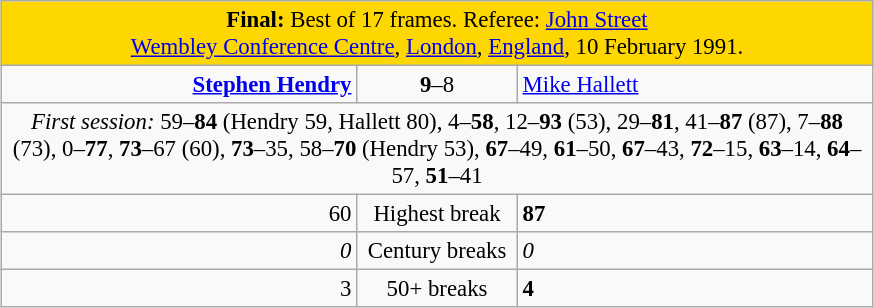<table class="wikitable" style="font-size: 95%; margin: 1em auto 1em auto;">
<tr>
<td colspan="3" align="center" bgcolor="#ffd700"><strong>Final:</strong> Best of 17 frames. Referee: <a href='#'>John Street</a><br><a href='#'>Wembley Conference Centre</a>, <a href='#'>London</a>, <a href='#'>England</a>, 10 February 1991.</td>
</tr>
<tr>
<td width="230" align="right"><strong><a href='#'>Stephen Hendry</a></strong><br></td>
<td width="100" align="center"><strong>9</strong>–8</td>
<td width="230"><a href='#'>Mike Hallett</a><br></td>
</tr>
<tr>
<td colspan="3" align="center" style="font-size: 100%"><em>First session:</em> 59–<strong>84</strong> (Hendry 59, Hallett 80), 4–<strong>58</strong>, 12–<strong>93</strong> (53), 29–<strong>81</strong>, 41–<strong>87</strong> (87), 7–<strong>88</strong> (73), 0–<strong>77</strong>, <strong>73</strong>–67 (60), <strong>73</strong>–35, 58–<strong>70</strong> (Hendry 53), <strong>67</strong>–49, <strong>61</strong>–50, <strong>67</strong>–43, <strong>72</strong>–15, <strong>63</strong>–14, <strong>64</strong>–57, <strong>51</strong>–41</td>
</tr>
<tr>
<td align="right">60</td>
<td align="center">Highest break</td>
<td><strong>87</strong></td>
</tr>
<tr>
<td align="right"><em>0</em></td>
<td align="center">Century breaks</td>
<td><em>0</em></td>
</tr>
<tr>
<td align="right">3</td>
<td align="center">50+ breaks</td>
<td><strong>4</strong></td>
</tr>
</table>
